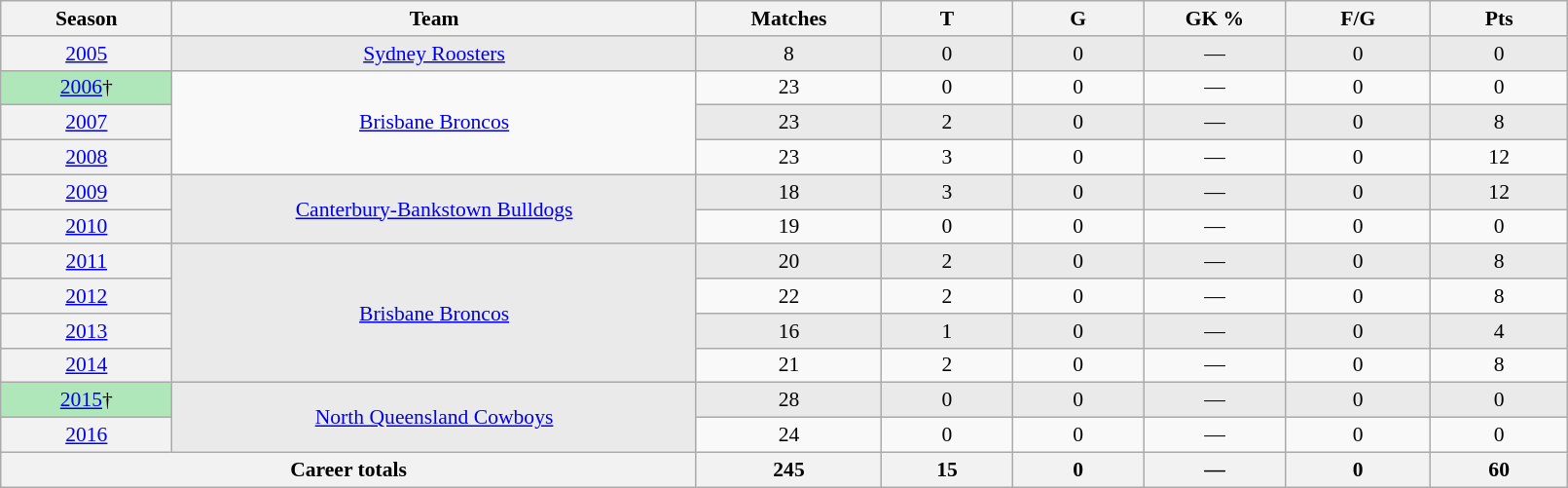<table class="wikitable sortable"  style="font-size:90%; text-align:center; width:85%;">
<tr>
<th width=2%>Season</th>
<th width=8%>Team</th>
<th width=2%>Matches</th>
<th width=2%>T</th>
<th width=2%>G</th>
<th width=2%>GK %</th>
<th width=2%>F/G</th>
<th width=2%>Pts</th>
</tr>
<tr style="background-color: #EAEAEA">
<th scope="row" style="text-align:center; font-weight:normal"><a href='#'>2005</a></th>
<td style="text-align:center;"> <a href='#'>Sydney Roosters</a></td>
<td>8</td>
<td>0</td>
<td>0</td>
<td>—</td>
<td>0</td>
<td>0</td>
</tr>
<tr>
<th scope="row" style="text-align:center; font-weight:normal; background:#afe6ba;"><a href='#'>2006</a>†</th>
<td rowspan="3" style="text-align:center;"> <a href='#'>Brisbane Broncos</a></td>
<td>23</td>
<td>0</td>
<td>0</td>
<td>—</td>
<td>0</td>
<td>0</td>
</tr>
<tr style="background-color: #EAEAEA">
<th scope="row" style="text-align:center; font-weight:normal"><a href='#'>2007</a></th>
<td>23</td>
<td>2</td>
<td>0</td>
<td>—</td>
<td>0</td>
<td>8</td>
</tr>
<tr>
<th scope="row" style="text-align:center; font-weight:normal"><a href='#'>2008</a></th>
<td>23</td>
<td>3</td>
<td>0</td>
<td>—</td>
<td>0</td>
<td>12</td>
</tr>
<tr style="background-color: #EAEAEA">
<th scope="row" style="text-align:center; font-weight:normal"><a href='#'>2009</a></th>
<td rowspan="2" style="text-align:center;"> <a href='#'>Canterbury-Bankstown Bulldogs</a></td>
<td>18</td>
<td>3</td>
<td>0</td>
<td>—</td>
<td>0</td>
<td>12</td>
</tr>
<tr>
<th scope="row" style="text-align:center; font-weight:normal"><a href='#'>2010</a></th>
<td>19</td>
<td>0</td>
<td>0</td>
<td>—</td>
<td>0</td>
<td>0</td>
</tr>
<tr style="background-color: #EAEAEA">
<th scope="row" style="text-align:center; font-weight:normal"><a href='#'>2011</a></th>
<td rowspan="4" style="text-align:center;"> <a href='#'>Brisbane Broncos</a></td>
<td>20</td>
<td>2</td>
<td>0</td>
<td>—</td>
<td>0</td>
<td>8</td>
</tr>
<tr>
<th scope="row" style="text-align:center; font-weight:normal"><a href='#'>2012</a></th>
<td>22</td>
<td>2</td>
<td>0</td>
<td>—</td>
<td>0</td>
<td>8</td>
</tr>
<tr style="background-color: #EAEAEA">
<th scope="row" style="text-align:center; font-weight:normal"><a href='#'>2013</a></th>
<td>16</td>
<td>1</td>
<td>0</td>
<td>—</td>
<td>0</td>
<td>4</td>
</tr>
<tr>
<th scope="row" style="text-align:center; font-weight:normal"><a href='#'>2014</a></th>
<td>21</td>
<td>2</td>
<td>0</td>
<td>—</td>
<td>0</td>
<td>8</td>
</tr>
<tr style="background-color: #EAEAEA">
<th scope="row" style="text-align:center; font-weight:normal; background:#afe6ba;"><a href='#'>2015</a>†</th>
<td rowspan="2" style="text-align:center;"> <a href='#'>North Queensland Cowboys</a></td>
<td>28</td>
<td>0</td>
<td>0</td>
<td>—</td>
<td>0</td>
<td>0</td>
</tr>
<tr>
<th scope="row" style="text-align:center; font-weight:normal"><a href='#'>2016</a></th>
<td>24</td>
<td>0</td>
<td>0</td>
<td>—</td>
<td>0</td>
<td>0</td>
</tr>
<tr>
<th colspan=2>Career totals</th>
<th>245</th>
<th>15</th>
<th>0</th>
<th>—</th>
<th>0</th>
<th>60</th>
</tr>
</table>
